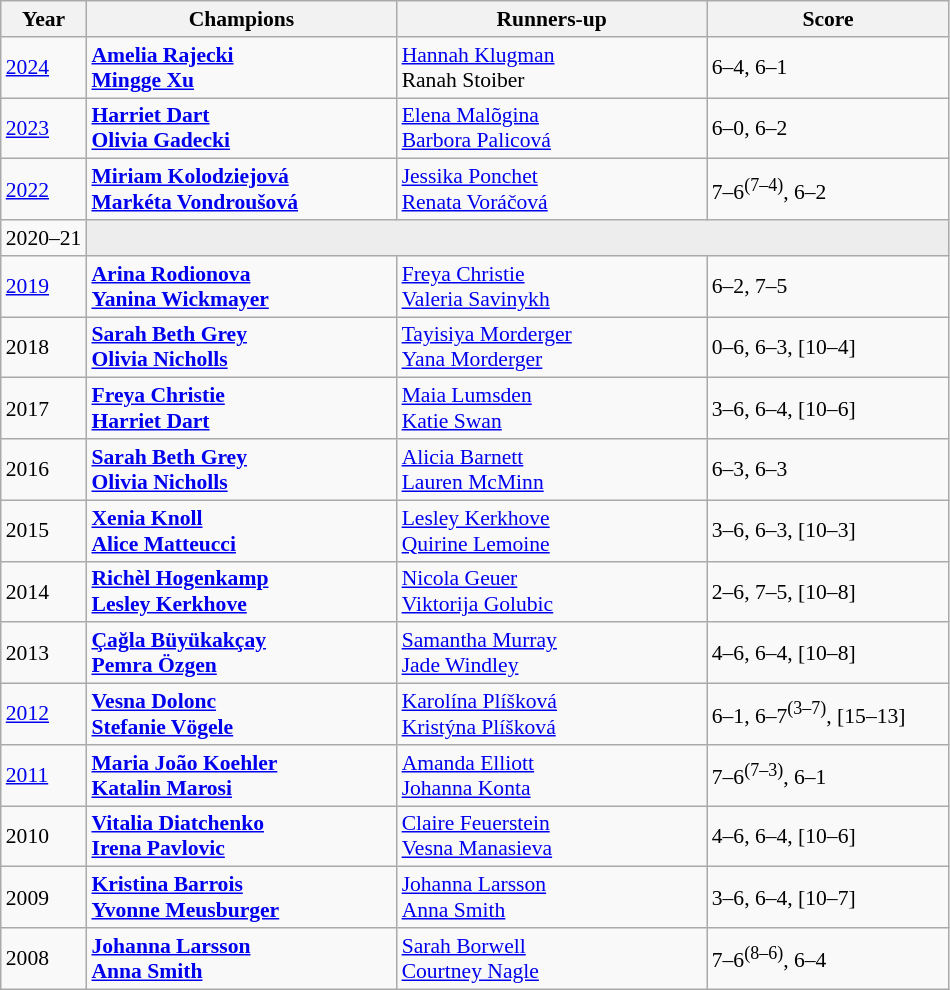<table class="wikitable" style="font-size:90%">
<tr>
<th>Year</th>
<th width="200">Champions</th>
<th width="200">Runners-up</th>
<th width="155">Score</th>
</tr>
<tr>
<td><a href='#'>2024</a></td>
<td> <strong><a href='#'>Amelia Rajecki</a></strong><br>  <strong><a href='#'>Mingge Xu</a></strong></td>
<td> <a href='#'>Hannah Klugman</a><br>  Ranah Stoiber</td>
<td>6–4, 6–1</td>
</tr>
<tr>
<td><a href='#'>2023</a></td>
<td> <strong><a href='#'>Harriet Dart</a></strong> <br> <strong> <a href='#'>Olivia Gadecki</a></strong></td>
<td> <a href='#'>Elena Malõgina</a><br>  <a href='#'>Barbora Palicová</a></td>
<td>6–0, 6–2</td>
</tr>
<tr>
<td><a href='#'>2022</a></td>
<td> <strong><a href='#'>Miriam Kolodziejová</a></strong> <br> <strong> <a href='#'>Markéta Vondroušová</a></strong></td>
<td> <a href='#'>Jessika Ponchet</a> <br>  <a href='#'>Renata Voráčová</a></td>
<td>7–6<sup>(7–4)</sup>, 6–2</td>
</tr>
<tr>
<td>2020–21</td>
<td colspan=3 bgcolor="#ededed"></td>
</tr>
<tr>
<td><a href='#'>2019</a></td>
<td> <strong><a href='#'>Arina Rodionova</a></strong> <br>  <strong><a href='#'>Yanina Wickmayer</a></strong></td>
<td> <a href='#'>Freya Christie</a> <br>  <a href='#'>Valeria Savinykh</a></td>
<td>6–2, 7–5</td>
</tr>
<tr>
<td>2018</td>
<td> <strong><a href='#'>Sarah Beth Grey</a></strong> <br>  <strong><a href='#'>Olivia Nicholls</a></strong></td>
<td> <a href='#'>Tayisiya Morderger</a> <br>  <a href='#'>Yana Morderger</a></td>
<td>0–6, 6–3, [10–4]</td>
</tr>
<tr>
<td>2017</td>
<td> <strong><a href='#'>Freya Christie</a></strong> <br>  <strong><a href='#'>Harriet Dart</a></strong></td>
<td> <a href='#'>Maia Lumsden</a> <br>  <a href='#'>Katie Swan</a></td>
<td>3–6, 6–4, [10–6]</td>
</tr>
<tr>
<td>2016</td>
<td> <strong><a href='#'>Sarah Beth Grey</a></strong> <br>  <strong><a href='#'>Olivia Nicholls</a></strong></td>
<td> <a href='#'>Alicia Barnett</a> <br>  <a href='#'>Lauren McMinn</a></td>
<td>6–3, 6–3</td>
</tr>
<tr>
<td>2015</td>
<td> <strong><a href='#'>Xenia Knoll</a></strong> <br>  <strong><a href='#'>Alice Matteucci</a></strong></td>
<td> <a href='#'>Lesley Kerkhove</a> <br>  <a href='#'>Quirine Lemoine</a></td>
<td>3–6, 6–3, [10–3]</td>
</tr>
<tr>
<td>2014</td>
<td> <strong><a href='#'>Richèl Hogenkamp</a></strong> <br>  <strong><a href='#'>Lesley Kerkhove</a></strong></td>
<td> <a href='#'>Nicola Geuer</a> <br>  <a href='#'>Viktorija Golubic</a></td>
<td>2–6, 7–5, [10–8]</td>
</tr>
<tr>
<td>2013</td>
<td> <strong><a href='#'>Çağla Büyükakçay</a></strong> <br>  <strong><a href='#'>Pemra Özgen</a></strong></td>
<td> <a href='#'>Samantha Murray</a> <br>  <a href='#'>Jade Windley</a></td>
<td>4–6, 6–4, [10–8]</td>
</tr>
<tr>
<td><a href='#'>2012</a></td>
<td> <strong><a href='#'>Vesna Dolonc</a></strong> <br>  <strong><a href='#'>Stefanie Vögele</a></strong></td>
<td> <a href='#'>Karolína Plíšková</a> <br>  <a href='#'>Kristýna Plíšková</a></td>
<td>6–1, 6–7<sup>(3–7)</sup>, [15–13]</td>
</tr>
<tr>
<td><a href='#'>2011</a></td>
<td> <strong><a href='#'>Maria João Koehler</a></strong> <br>  <strong><a href='#'>Katalin Marosi</a></strong></td>
<td> <a href='#'>Amanda Elliott</a> <br>  <a href='#'>Johanna Konta</a></td>
<td>7–6<sup>(7–3)</sup>, 6–1</td>
</tr>
<tr>
<td>2010</td>
<td> <strong><a href='#'>Vitalia Diatchenko</a></strong> <br>  <strong><a href='#'>Irena Pavlovic</a></strong></td>
<td> <a href='#'>Claire Feuerstein</a> <br>  <a href='#'>Vesna Manasieva</a></td>
<td>4–6, 6–4, [10–6]</td>
</tr>
<tr>
<td>2009</td>
<td> <strong><a href='#'>Kristina Barrois</a></strong> <br>  <strong><a href='#'>Yvonne Meusburger</a></strong></td>
<td> <a href='#'>Johanna Larsson</a> <br>  <a href='#'>Anna Smith</a></td>
<td>3–6, 6–4, [10–7]</td>
</tr>
<tr>
<td>2008</td>
<td> <strong><a href='#'>Johanna Larsson</a></strong> <br>  <strong><a href='#'>Anna Smith</a></strong></td>
<td> <a href='#'>Sarah Borwell</a> <br>  <a href='#'>Courtney Nagle</a></td>
<td>7–6<sup>(8–6)</sup>, 6–4</td>
</tr>
</table>
